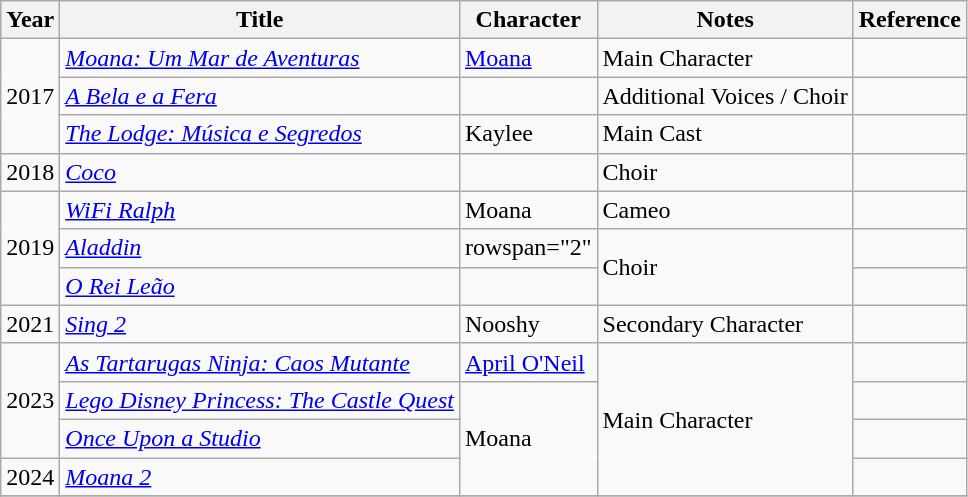<table class="wikitable">
<tr>
<th>Year</th>
<th>Title</th>
<th>Character</th>
<th>Notes</th>
<th>Reference</th>
</tr>
<tr>
<td rowspan="3">2017</td>
<td><em><a href='#'>Moana: Um Mar de Aventuras</a></em></td>
<td><a href='#'>Moana</a></td>
<td>Main Character</td>
<td></td>
</tr>
<tr>
<td><em><a href='#'>A Bela e a Fera</a></em></td>
<td></td>
<td>Additional Voices / Choir</td>
<td></td>
</tr>
<tr>
<td><em><a href='#'>The Lodge: Música e Segredos</a></em></td>
<td>Kaylee</td>
<td>Main Cast</td>
<td></td>
</tr>
<tr>
<td>2018</td>
<td><em><a href='#'>Coco</a></em></td>
<td></td>
<td>Choir</td>
<td></td>
</tr>
<tr>
<td rowspan="3">2019</td>
<td><a href='#'><em>WiFi Ralph</em></a></td>
<td>Moana</td>
<td>Cameo</td>
<td></td>
</tr>
<tr>
<td><a href='#'><em>Aladdin</em></a></td>
<td>rowspan="2" </td>
<td rowspan="2">Choir</td>
<td></td>
</tr>
<tr>
<td><a href='#'><em>O Rei Leão</em></a></td>
<td></td>
</tr>
<tr>
<td>2021</td>
<td><em><a href='#'>Sing 2</a></em></td>
<td>Nooshy</td>
<td>Secondary Character</td>
<td></td>
</tr>
<tr>
<td rowspan="3">2023</td>
<td><a href='#'><em>As Tartarugas Ninja: Caos Mutante</em></a></td>
<td><a href='#'>April O'Neil</a></td>
<td rowspan="4">Main Character</td>
<td></td>
</tr>
<tr>
<td><em><a href='#'>Lego Disney Princess: The Castle Quest</a></em></td>
<td rowspan="3">Moana</td>
<td></td>
</tr>
<tr>
<td><em><a href='#'>Once Upon a Studio</a></em></td>
<td></td>
</tr>
<tr>
<td>2024</td>
<td><em><a href='#'>Moana 2</a></em></td>
<td></td>
</tr>
<tr>
</tr>
</table>
